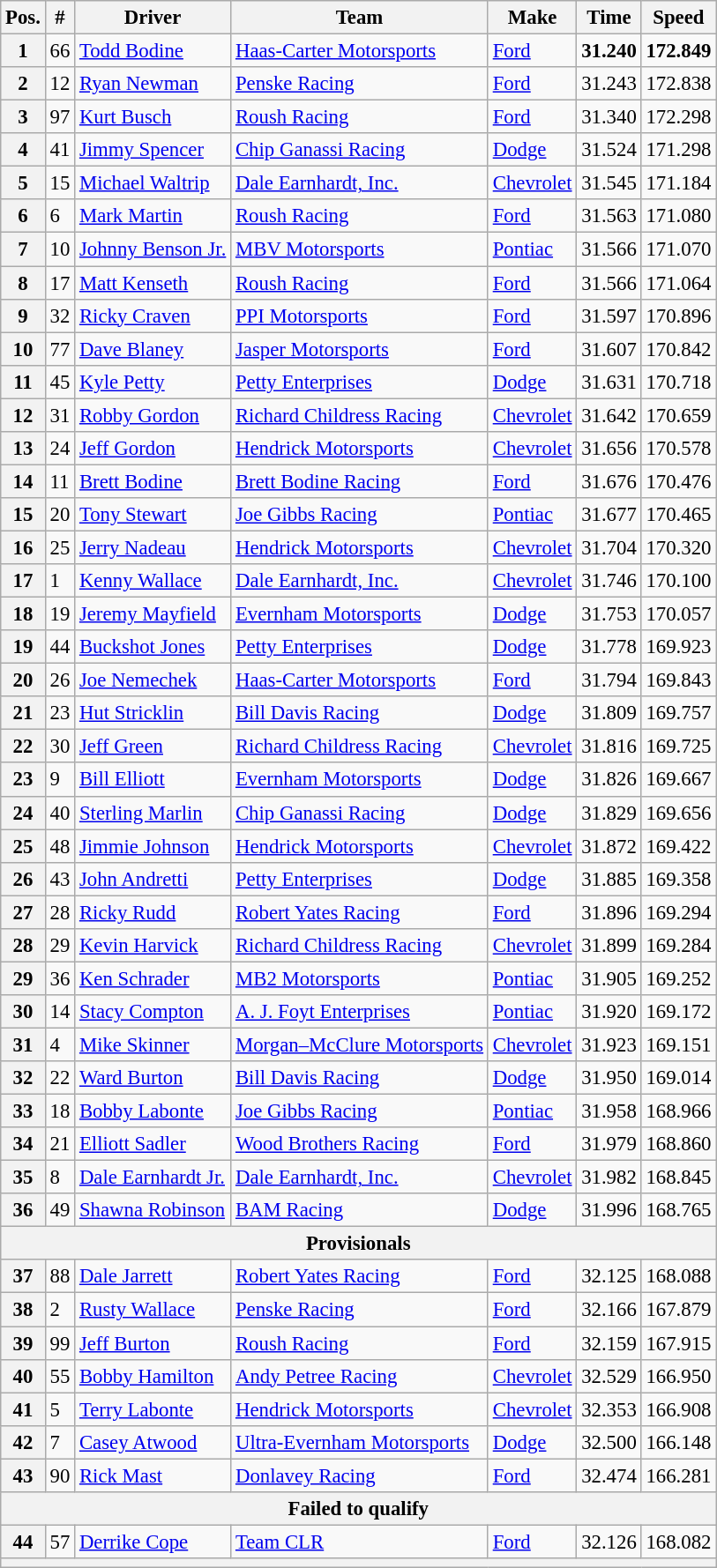<table class="wikitable" style="font-size:95%">
<tr>
<th>Pos.</th>
<th>#</th>
<th>Driver</th>
<th>Team</th>
<th>Make</th>
<th>Time</th>
<th>Speed</th>
</tr>
<tr>
<th>1</th>
<td>66</td>
<td><a href='#'>Todd Bodine</a></td>
<td><a href='#'>Haas-Carter Motorsports</a></td>
<td><a href='#'>Ford</a></td>
<td><strong>31.240</strong></td>
<td><strong>172.849</strong></td>
</tr>
<tr>
<th>2</th>
<td>12</td>
<td><a href='#'>Ryan Newman</a></td>
<td><a href='#'>Penske Racing</a></td>
<td><a href='#'>Ford</a></td>
<td>31.243</td>
<td>172.838</td>
</tr>
<tr>
<th>3</th>
<td>97</td>
<td><a href='#'>Kurt Busch</a></td>
<td><a href='#'>Roush Racing</a></td>
<td><a href='#'>Ford</a></td>
<td>31.340</td>
<td>172.298</td>
</tr>
<tr>
<th>4</th>
<td>41</td>
<td><a href='#'>Jimmy Spencer</a></td>
<td><a href='#'>Chip Ganassi Racing</a></td>
<td><a href='#'>Dodge</a></td>
<td>31.524</td>
<td>171.298</td>
</tr>
<tr>
<th>5</th>
<td>15</td>
<td><a href='#'>Michael Waltrip</a></td>
<td><a href='#'>Dale Earnhardt, Inc.</a></td>
<td><a href='#'>Chevrolet</a></td>
<td>31.545</td>
<td>171.184</td>
</tr>
<tr>
<th>6</th>
<td>6</td>
<td><a href='#'>Mark Martin</a></td>
<td><a href='#'>Roush Racing</a></td>
<td><a href='#'>Ford</a></td>
<td>31.563</td>
<td>171.080</td>
</tr>
<tr>
<th>7</th>
<td>10</td>
<td><a href='#'>Johnny Benson Jr.</a></td>
<td><a href='#'>MBV Motorsports</a></td>
<td><a href='#'>Pontiac</a></td>
<td>31.566</td>
<td>171.070</td>
</tr>
<tr>
<th>8</th>
<td>17</td>
<td><a href='#'>Matt Kenseth</a></td>
<td><a href='#'>Roush Racing</a></td>
<td><a href='#'>Ford</a></td>
<td>31.566</td>
<td>171.064</td>
</tr>
<tr>
<th>9</th>
<td>32</td>
<td><a href='#'>Ricky Craven</a></td>
<td><a href='#'>PPI Motorsports</a></td>
<td><a href='#'>Ford</a></td>
<td>31.597</td>
<td>170.896</td>
</tr>
<tr>
<th>10</th>
<td>77</td>
<td><a href='#'>Dave Blaney</a></td>
<td><a href='#'>Jasper Motorsports</a></td>
<td><a href='#'>Ford</a></td>
<td>31.607</td>
<td>170.842</td>
</tr>
<tr>
<th>11</th>
<td>45</td>
<td><a href='#'>Kyle Petty</a></td>
<td><a href='#'>Petty Enterprises</a></td>
<td><a href='#'>Dodge</a></td>
<td>31.631</td>
<td>170.718</td>
</tr>
<tr>
<th>12</th>
<td>31</td>
<td><a href='#'>Robby Gordon</a></td>
<td><a href='#'>Richard Childress Racing</a></td>
<td><a href='#'>Chevrolet</a></td>
<td>31.642</td>
<td>170.659</td>
</tr>
<tr>
<th>13</th>
<td>24</td>
<td><a href='#'>Jeff Gordon</a></td>
<td><a href='#'>Hendrick Motorsports</a></td>
<td><a href='#'>Chevrolet</a></td>
<td>31.656</td>
<td>170.578</td>
</tr>
<tr>
<th>14</th>
<td>11</td>
<td><a href='#'>Brett Bodine</a></td>
<td><a href='#'>Brett Bodine Racing</a></td>
<td><a href='#'>Ford</a></td>
<td>31.676</td>
<td>170.476</td>
</tr>
<tr>
<th>15</th>
<td>20</td>
<td><a href='#'>Tony Stewart</a></td>
<td><a href='#'>Joe Gibbs Racing</a></td>
<td><a href='#'>Pontiac</a></td>
<td>31.677</td>
<td>170.465</td>
</tr>
<tr>
<th>16</th>
<td>25</td>
<td><a href='#'>Jerry Nadeau</a></td>
<td><a href='#'>Hendrick Motorsports</a></td>
<td><a href='#'>Chevrolet</a></td>
<td>31.704</td>
<td>170.320</td>
</tr>
<tr>
<th>17</th>
<td>1</td>
<td><a href='#'>Kenny Wallace</a></td>
<td><a href='#'>Dale Earnhardt, Inc.</a></td>
<td><a href='#'>Chevrolet</a></td>
<td>31.746</td>
<td>170.100</td>
</tr>
<tr>
<th>18</th>
<td>19</td>
<td><a href='#'>Jeremy Mayfield</a></td>
<td><a href='#'>Evernham Motorsports</a></td>
<td><a href='#'>Dodge</a></td>
<td>31.753</td>
<td>170.057</td>
</tr>
<tr>
<th>19</th>
<td>44</td>
<td><a href='#'>Buckshot Jones</a></td>
<td><a href='#'>Petty Enterprises</a></td>
<td><a href='#'>Dodge</a></td>
<td>31.778</td>
<td>169.923</td>
</tr>
<tr>
<th>20</th>
<td>26</td>
<td><a href='#'>Joe Nemechek</a></td>
<td><a href='#'>Haas-Carter Motorsports</a></td>
<td><a href='#'>Ford</a></td>
<td>31.794</td>
<td>169.843</td>
</tr>
<tr>
<th>21</th>
<td>23</td>
<td><a href='#'>Hut Stricklin</a></td>
<td><a href='#'>Bill Davis Racing</a></td>
<td><a href='#'>Dodge</a></td>
<td>31.809</td>
<td>169.757</td>
</tr>
<tr>
<th>22</th>
<td>30</td>
<td><a href='#'>Jeff Green</a></td>
<td><a href='#'>Richard Childress Racing</a></td>
<td><a href='#'>Chevrolet</a></td>
<td>31.816</td>
<td>169.725</td>
</tr>
<tr>
<th>23</th>
<td>9</td>
<td><a href='#'>Bill Elliott</a></td>
<td><a href='#'>Evernham Motorsports</a></td>
<td><a href='#'>Dodge</a></td>
<td>31.826</td>
<td>169.667</td>
</tr>
<tr>
<th>24</th>
<td>40</td>
<td><a href='#'>Sterling Marlin</a></td>
<td><a href='#'>Chip Ganassi Racing</a></td>
<td><a href='#'>Dodge</a></td>
<td>31.829</td>
<td>169.656</td>
</tr>
<tr>
<th>25</th>
<td>48</td>
<td><a href='#'>Jimmie Johnson</a></td>
<td><a href='#'>Hendrick Motorsports</a></td>
<td><a href='#'>Chevrolet</a></td>
<td>31.872</td>
<td>169.422</td>
</tr>
<tr>
<th>26</th>
<td>43</td>
<td><a href='#'>John Andretti</a></td>
<td><a href='#'>Petty Enterprises</a></td>
<td><a href='#'>Dodge</a></td>
<td>31.885</td>
<td>169.358</td>
</tr>
<tr>
<th>27</th>
<td>28</td>
<td><a href='#'>Ricky Rudd</a></td>
<td><a href='#'>Robert Yates Racing</a></td>
<td><a href='#'>Ford</a></td>
<td>31.896</td>
<td>169.294</td>
</tr>
<tr>
<th>28</th>
<td>29</td>
<td><a href='#'>Kevin Harvick</a></td>
<td><a href='#'>Richard Childress Racing</a></td>
<td><a href='#'>Chevrolet</a></td>
<td>31.899</td>
<td>169.284</td>
</tr>
<tr>
<th>29</th>
<td>36</td>
<td><a href='#'>Ken Schrader</a></td>
<td><a href='#'>MB2 Motorsports</a></td>
<td><a href='#'>Pontiac</a></td>
<td>31.905</td>
<td>169.252</td>
</tr>
<tr>
<th>30</th>
<td>14</td>
<td><a href='#'>Stacy Compton</a></td>
<td><a href='#'>A. J. Foyt Enterprises</a></td>
<td><a href='#'>Pontiac</a></td>
<td>31.920</td>
<td>169.172</td>
</tr>
<tr>
<th>31</th>
<td>4</td>
<td><a href='#'>Mike Skinner</a></td>
<td><a href='#'>Morgan–McClure Motorsports</a></td>
<td><a href='#'>Chevrolet</a></td>
<td>31.923</td>
<td>169.151</td>
</tr>
<tr>
<th>32</th>
<td>22</td>
<td><a href='#'>Ward Burton</a></td>
<td><a href='#'>Bill Davis Racing</a></td>
<td><a href='#'>Dodge</a></td>
<td>31.950</td>
<td>169.014</td>
</tr>
<tr>
<th>33</th>
<td>18</td>
<td><a href='#'>Bobby Labonte</a></td>
<td><a href='#'>Joe Gibbs Racing</a></td>
<td><a href='#'>Pontiac</a></td>
<td>31.958</td>
<td>168.966</td>
</tr>
<tr>
<th>34</th>
<td>21</td>
<td><a href='#'>Elliott Sadler</a></td>
<td><a href='#'>Wood Brothers Racing</a></td>
<td><a href='#'>Ford</a></td>
<td>31.979</td>
<td>168.860</td>
</tr>
<tr>
<th>35</th>
<td>8</td>
<td><a href='#'>Dale Earnhardt Jr.</a></td>
<td><a href='#'>Dale Earnhardt, Inc.</a></td>
<td><a href='#'>Chevrolet</a></td>
<td>31.982</td>
<td>168.845</td>
</tr>
<tr>
<th>36</th>
<td>49</td>
<td><a href='#'>Shawna Robinson</a></td>
<td><a href='#'>BAM Racing</a></td>
<td><a href='#'>Dodge</a></td>
<td>31.996</td>
<td>168.765</td>
</tr>
<tr>
<th colspan="7">Provisionals</th>
</tr>
<tr>
<th>37</th>
<td>88</td>
<td><a href='#'>Dale Jarrett</a></td>
<td><a href='#'>Robert Yates Racing</a></td>
<td><a href='#'>Ford</a></td>
<td>32.125</td>
<td>168.088</td>
</tr>
<tr>
<th>38</th>
<td>2</td>
<td><a href='#'>Rusty Wallace</a></td>
<td><a href='#'>Penske Racing</a></td>
<td><a href='#'>Ford</a></td>
<td>32.166</td>
<td>167.879</td>
</tr>
<tr>
<th>39</th>
<td>99</td>
<td><a href='#'>Jeff Burton</a></td>
<td><a href='#'>Roush Racing</a></td>
<td><a href='#'>Ford</a></td>
<td>32.159</td>
<td>167.915</td>
</tr>
<tr>
<th>40</th>
<td>55</td>
<td><a href='#'>Bobby Hamilton</a></td>
<td><a href='#'>Andy Petree Racing</a></td>
<td><a href='#'>Chevrolet</a></td>
<td>32.529</td>
<td>166.950</td>
</tr>
<tr>
<th>41</th>
<td>5</td>
<td><a href='#'>Terry Labonte</a></td>
<td><a href='#'>Hendrick Motorsports</a></td>
<td><a href='#'>Chevrolet</a></td>
<td>32.353</td>
<td>166.908</td>
</tr>
<tr>
<th>42</th>
<td>7</td>
<td><a href='#'>Casey Atwood</a></td>
<td><a href='#'>Ultra-Evernham Motorsports</a></td>
<td><a href='#'>Dodge</a></td>
<td>32.500</td>
<td>166.148</td>
</tr>
<tr>
<th>43</th>
<td>90</td>
<td><a href='#'>Rick Mast</a></td>
<td><a href='#'>Donlavey Racing</a></td>
<td><a href='#'>Ford</a></td>
<td>32.474</td>
<td>166.281</td>
</tr>
<tr>
<th colspan="7">Failed to qualify</th>
</tr>
<tr>
<th>44</th>
<td>57</td>
<td><a href='#'>Derrike Cope</a></td>
<td><a href='#'>Team CLR</a></td>
<td><a href='#'>Ford</a></td>
<td>32.126</td>
<td>168.082</td>
</tr>
<tr>
<th colspan="7"></th>
</tr>
</table>
